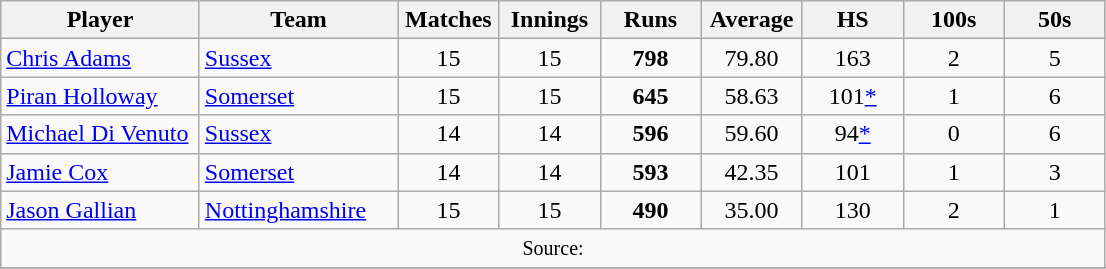<table class="wikitable" style="text-align:center;">
<tr>
<th width=125>Player</th>
<th width=125>Team</th>
<th width=60>Matches</th>
<th width=60>Innings</th>
<th width=60>Runs</th>
<th width=60>Average</th>
<th width=60>HS</th>
<th width=60>100s</th>
<th width=60>50s</th>
</tr>
<tr>
<td align="left"><a href='#'>Chris Adams</a></td>
<td align="left"><a href='#'>Sussex</a></td>
<td>15</td>
<td>15</td>
<td><strong>798</strong></td>
<td>79.80</td>
<td>163</td>
<td>2</td>
<td>5</td>
</tr>
<tr>
<td align="left"><a href='#'>Piran Holloway</a></td>
<td align="left"><a href='#'>Somerset</a></td>
<td>15</td>
<td>15</td>
<td><strong>645</strong></td>
<td>58.63</td>
<td>101<a href='#'>*</a></td>
<td>1</td>
<td>6</td>
</tr>
<tr>
<td align="left"><a href='#'>Michael Di Venuto</a></td>
<td align="left"><a href='#'>Sussex</a></td>
<td>14</td>
<td>14</td>
<td><strong>596</strong></td>
<td>59.60</td>
<td>94<a href='#'>*</a></td>
<td>0</td>
<td>6</td>
</tr>
<tr>
<td align="left"><a href='#'>Jamie Cox</a></td>
<td align="left"><a href='#'>Somerset</a></td>
<td>14</td>
<td>14</td>
<td><strong>593</strong></td>
<td>42.35</td>
<td>101</td>
<td>1</td>
<td>3</td>
</tr>
<tr>
<td align="left"><a href='#'>Jason Gallian</a></td>
<td align="left"><a href='#'>Nottinghamshire</a></td>
<td>15</td>
<td>15</td>
<td><strong>490</strong></td>
<td>35.00</td>
<td>130</td>
<td>2</td>
<td>1</td>
</tr>
<tr>
<td colspan=9><small>Source:</small></td>
</tr>
<tr>
</tr>
</table>
